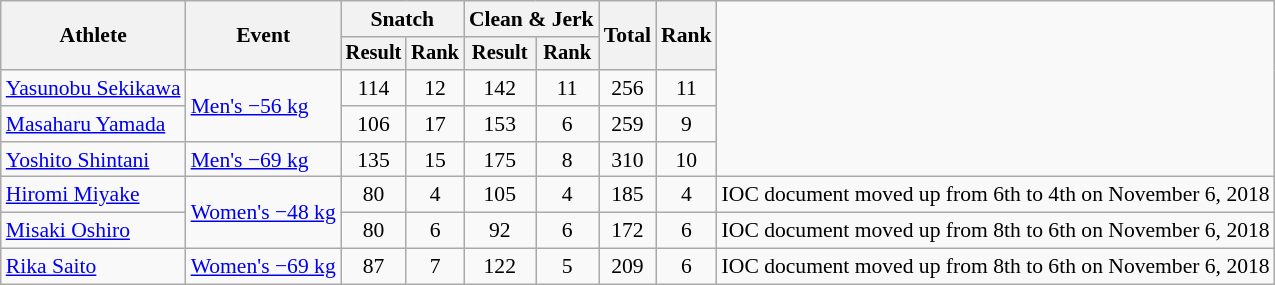<table class="wikitable" style="font-size:90%">
<tr>
<th rowspan="2">Athlete</th>
<th rowspan="2">Event</th>
<th colspan="2">Snatch</th>
<th colspan="2">Clean & Jerk</th>
<th rowspan="2">Total</th>
<th rowspan="2">Rank</th>
</tr>
<tr style="font-size:95%">
<th>Result</th>
<th>Rank</th>
<th>Result</th>
<th>Rank</th>
</tr>
<tr align=center>
<td align=left><a href='#'>Yasunobu Sekikawa</a></td>
<td align=left rowspan=2><a href='#'>Men's −56 kg</a></td>
<td>114</td>
<td>12</td>
<td>142</td>
<td>11</td>
<td>256</td>
<td>11</td>
</tr>
<tr align=center>
<td align=left><a href='#'>Masaharu Yamada</a></td>
<td>106</td>
<td>17</td>
<td>153</td>
<td>6</td>
<td>259</td>
<td>9</td>
</tr>
<tr align=center>
<td align=left><a href='#'>Yoshito Shintani</a></td>
<td align=left><a href='#'>Men's −69 kg</a></td>
<td>135</td>
<td>15</td>
<td>175</td>
<td>8</td>
<td>310</td>
<td>10</td>
</tr>
<tr align=center>
<td align=left><a href='#'>Hiromi Miyake</a></td>
<td align=left rowspan=2><a href='#'>Women's −48 kg</a></td>
<td>80</td>
<td>4</td>
<td>105</td>
<td>4</td>
<td>185</td>
<td>4</td>
<td>IOC document moved up from 6th to 4th on November 6, 2018</td>
</tr>
<tr align=center>
<td align=left><a href='#'>Misaki Oshiro</a></td>
<td>80</td>
<td>6</td>
<td>92</td>
<td>6</td>
<td>172</td>
<td>6</td>
<td>IOC document moved up from 8th to 6th on November 6, 2018</td>
</tr>
<tr align=center>
<td align=left><a href='#'>Rika Saito</a></td>
<td align=left><a href='#'>Women's −69 kg</a></td>
<td>87</td>
<td>7</td>
<td>122</td>
<td>5</td>
<td>209</td>
<td>6</td>
<td>IOC document moved up from 8th to 6th on November 6, 2018</td>
</tr>
</table>
